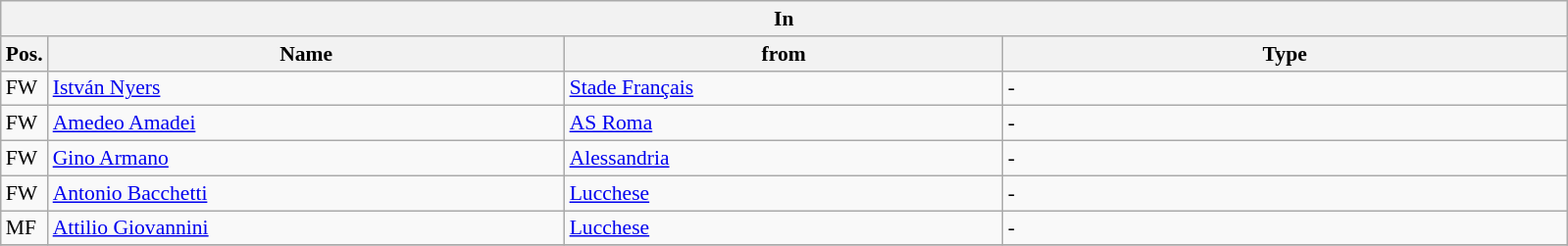<table class="wikitable" style="font-size:90%;">
<tr>
<th colspan="4">In</th>
</tr>
<tr>
<th width=3%>Pos.</th>
<th width=33%>Name</th>
<th width=28%>from</th>
<th width=36%>Type</th>
</tr>
<tr>
<td>FW</td>
<td><a href='#'>István Nyers</a></td>
<td><a href='#'>Stade Français</a></td>
<td>-</td>
</tr>
<tr>
<td>FW</td>
<td><a href='#'>Amedeo Amadei</a></td>
<td><a href='#'>AS Roma</a></td>
<td>-</td>
</tr>
<tr>
<td>FW</td>
<td><a href='#'>Gino Armano</a></td>
<td><a href='#'>Alessandria</a></td>
<td>-</td>
</tr>
<tr>
<td>FW</td>
<td><a href='#'>Antonio Bacchetti</a></td>
<td><a href='#'>Lucchese</a></td>
<td>-</td>
</tr>
<tr>
<td>MF</td>
<td><a href='#'>Attilio Giovannini</a></td>
<td><a href='#'>Lucchese</a></td>
<td>-</td>
</tr>
<tr>
</tr>
</table>
